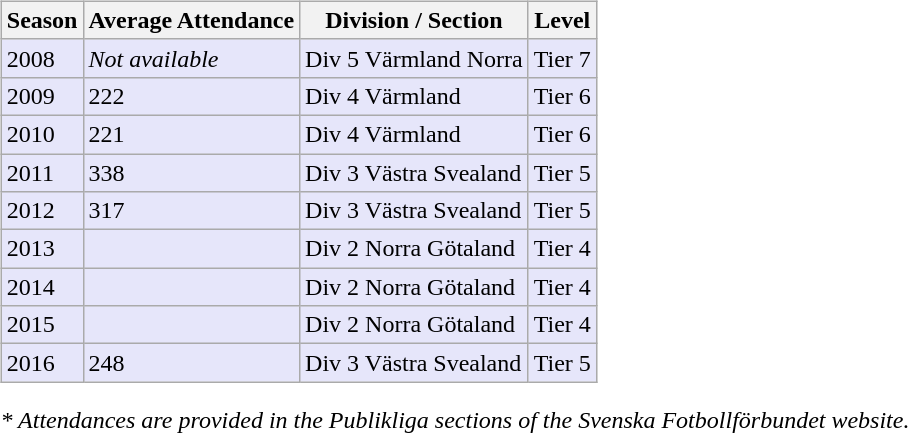<table>
<tr>
<td valign="top" width=0%><br><table class="wikitable">
<tr style="background:#f0f6fa;">
<th><strong>Season</strong></th>
<th><strong>Average Attendance</strong></th>
<th><strong>Division / Section</strong></th>
<th><strong>Level</strong></th>
</tr>
<tr>
<td style="background:#E6E6FA;">2008</td>
<td style="background:#E6E6FA;"><em>Not available</em></td>
<td style="background:#E6E6FA;">Div 5 Värmland Norra</td>
<td style="background:#E6E6FA;">Tier 7</td>
</tr>
<tr>
<td style="background:#E6E6FA;">2009</td>
<td style="background:#E6E6FA;">222</td>
<td style="background:#E6E6FA;">Div 4 Värmland</td>
<td style="background:#E6E6FA;">Tier 6</td>
</tr>
<tr>
<td style="background:#E6E6FA;">2010</td>
<td style="background:#E6E6FA;">221</td>
<td style="background:#E6E6FA;">Div 4 Värmland</td>
<td style="background:#E6E6FA;">Tier 6</td>
</tr>
<tr>
<td style="background:#E6E6FA;">2011</td>
<td style="background:#E6E6FA;">338</td>
<td style="background:#E6E6FA;">Div 3 Västra Svealand</td>
<td style="background:#E6E6FA;">Tier 5</td>
</tr>
<tr>
<td style="background:#E6E6FA;">2012</td>
<td style="background:#E6E6FA;">317</td>
<td style="background:#E6E6FA;">Div 3 Västra Svealand</td>
<td style="background:#E6E6FA;">Tier 5</td>
</tr>
<tr>
<td style="background:#E6E6FA;">2013</td>
<td style="background:#E6E6FA;"></td>
<td style="background:#E6E6FA;">Div 2 Norra Götaland</td>
<td style="background:#E6E6FA;">Tier 4</td>
</tr>
<tr>
<td style="background:#E6E6FA;">2014</td>
<td style="background:#E6E6FA;"></td>
<td style="background:#E6E6FA;">Div 2 Norra Götaland</td>
<td style="background:#E6E6FA;">Tier 4</td>
</tr>
<tr>
<td style="background:#E6E6FA;">2015</td>
<td style="background:#E6E6FA;"></td>
<td style="background:#E6E6FA;">Div 2 Norra Götaland</td>
<td style="background:#E6E6FA;">Tier 4</td>
</tr>
<tr>
<td style="background:#E6E6FA;">2016</td>
<td style="background:#E6E6FA;">248</td>
<td style="background:#E6E6FA;">Div 3 Västra Svealand</td>
<td style="background:#E6E6FA;">Tier 5</td>
</tr>
</table>
<em>* Attendances are provided in the Publikliga sections of the Svenska Fotbollförbundet website.</em> </td>
</tr>
</table>
